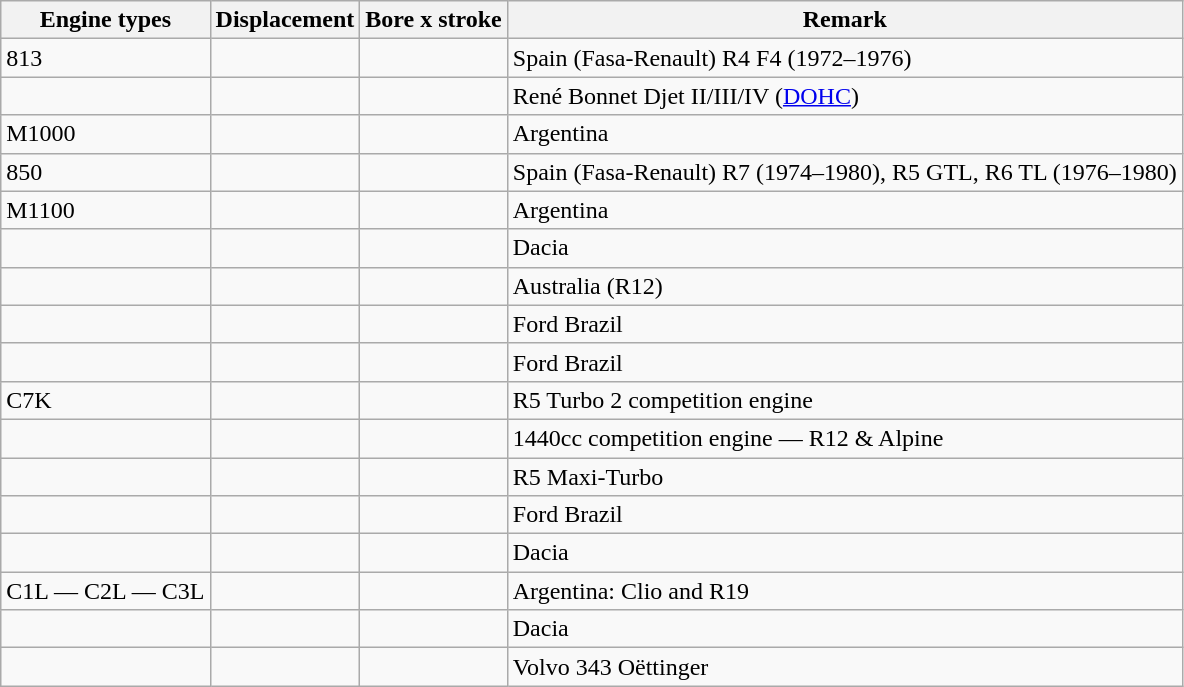<table class="wikitable">
<tr>
<th>Engine types</th>
<th>Displacement</th>
<th>Bore x stroke</th>
<th>Remark</th>
</tr>
<tr>
<td>813</td>
<td></td>
<td></td>
<td>Spain (Fasa-Renault) R4 F4 (1972–1976)</td>
</tr>
<tr>
<td></td>
<td></td>
<td></td>
<td>René Bonnet Djet II/III/IV (<a href='#'>DOHC</a>)</td>
</tr>
<tr>
<td>M1000</td>
<td></td>
<td></td>
<td>Argentina</td>
</tr>
<tr>
<td>850</td>
<td></td>
<td></td>
<td>Spain (Fasa-Renault) R7 (1974–1980), R5 GTL, R6 TL (1976–1980)</td>
</tr>
<tr>
<td>M1100</td>
<td></td>
<td></td>
<td>Argentina</td>
</tr>
<tr>
<td></td>
<td></td>
<td></td>
<td>Dacia</td>
</tr>
<tr>
<td></td>
<td></td>
<td></td>
<td>Australia (R12)</td>
</tr>
<tr>
<td></td>
<td></td>
<td></td>
<td>Ford Brazil</td>
</tr>
<tr>
<td></td>
<td></td>
<td></td>
<td>Ford Brazil</td>
</tr>
<tr>
<td>C7K</td>
<td></td>
<td></td>
<td>R5 Turbo 2 competition engine</td>
</tr>
<tr>
<td></td>
<td></td>
<td></td>
<td>1440cc competition engine — R12 & Alpine</td>
</tr>
<tr>
<td></td>
<td></td>
<td></td>
<td>R5 Maxi-Turbo</td>
</tr>
<tr>
<td></td>
<td></td>
<td></td>
<td>Ford Brazil</td>
</tr>
<tr>
<td></td>
<td></td>
<td></td>
<td>Dacia</td>
</tr>
<tr>
<td>C1L — C2L — C3L</td>
<td></td>
<td></td>
<td>Argentina: Clio and R19</td>
</tr>
<tr>
<td></td>
<td></td>
<td></td>
<td>Dacia</td>
</tr>
<tr>
<td></td>
<td></td>
<td></td>
<td>Volvo 343 Oëttinger</td>
</tr>
</table>
